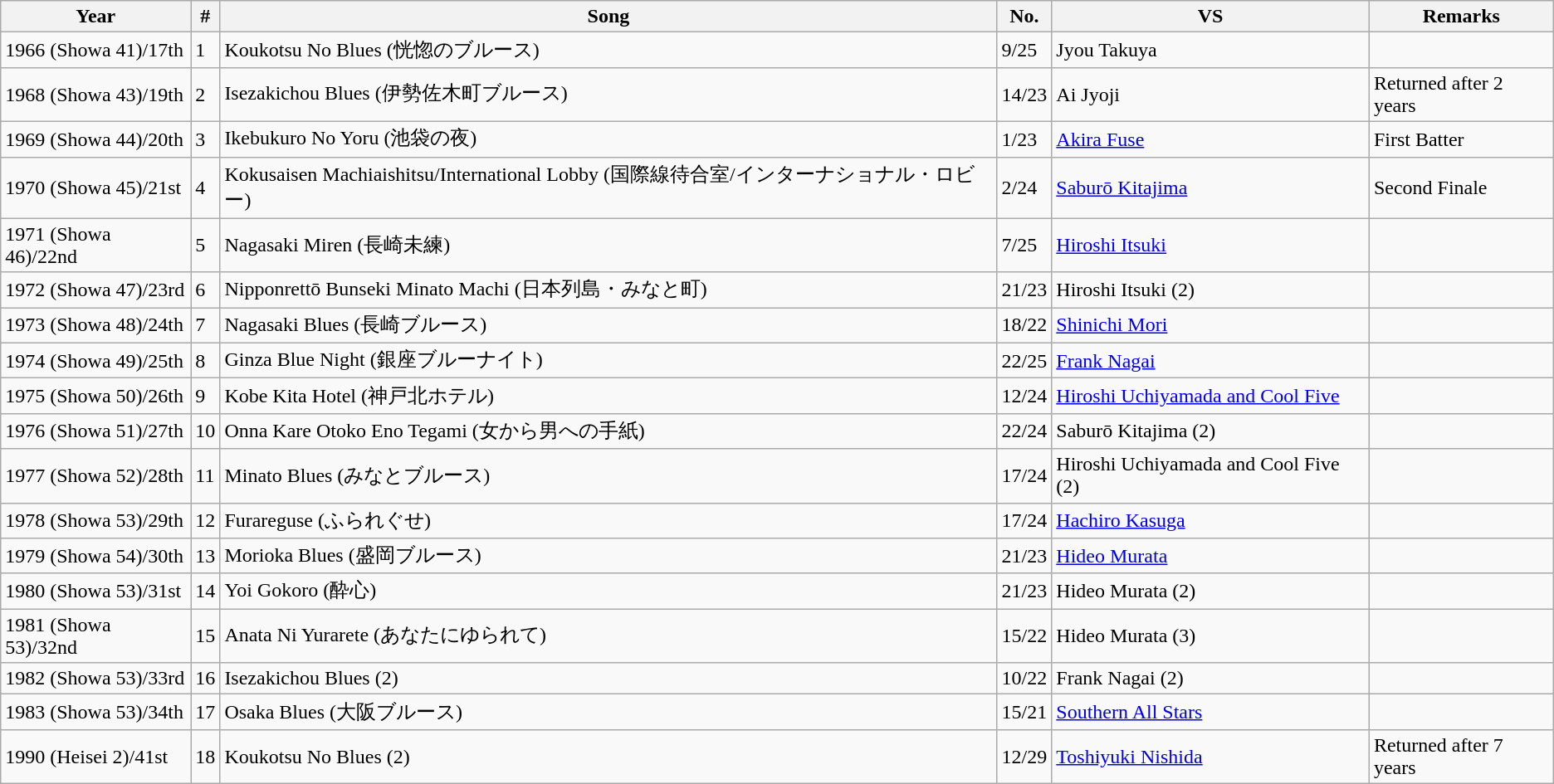<table class="wikitable">
<tr>
<th>Year</th>
<th>#</th>
<th>Song</th>
<th>No.</th>
<th>VS</th>
<th>Remarks</th>
</tr>
<tr>
<td>1966 (Showa 41)/17th</td>
<td>1</td>
<td>Koukotsu No Blues (恍惚のブルース)</td>
<td>9/25</td>
<td>Jyou Takuya</td>
<td></td>
</tr>
<tr>
<td>1968 (Showa 43)/19th</td>
<td>2</td>
<td>Isezakichou Blues (伊勢佐木町ブルース)</td>
<td>14/23</td>
<td>Ai Jyoji</td>
<td>Returned after 2 years</td>
</tr>
<tr>
<td>1969 (Showa 44)/20th</td>
<td>3</td>
<td>Ikebukuro No Yoru (池袋の夜)</td>
<td>1/23</td>
<td><a href='#'>Akira Fuse</a></td>
<td>First Batter</td>
</tr>
<tr>
<td>1970 (Showa 45)/21st</td>
<td>4</td>
<td>Kokusaisen Machiaishitsu/International Lobby (国際線待合室/インターナショナル・ロビー)</td>
<td>2/24</td>
<td><a href='#'>Saburō Kitajima</a></td>
<td>Second Finale</td>
</tr>
<tr>
<td>1971 (Showa 46)/22nd</td>
<td>5</td>
<td>Nagasaki Miren (長崎未練)</td>
<td>7/25</td>
<td><a href='#'>Hiroshi Itsuki</a></td>
<td></td>
</tr>
<tr>
<td>1972 (Showa 47)/23rd</td>
<td>6</td>
<td>Nipponrettō Bunseki Minato Machi (日本列島・みなと町)</td>
<td>21/23</td>
<td>Hiroshi Itsuki (2)</td>
<td></td>
</tr>
<tr>
<td>1973 (Showa 48)/24th</td>
<td>7</td>
<td>Nagasaki Blues (長崎ブルース)</td>
<td>18/22</td>
<td><a href='#'>Shinichi Mori</a></td>
<td></td>
</tr>
<tr>
<td>1974 (Showa 49)/25th</td>
<td>8</td>
<td>Ginza Blue Night (銀座ブルーナイト)</td>
<td>22/25</td>
<td><a href='#'>Frank Nagai</a></td>
<td></td>
</tr>
<tr>
<td>1975 (Showa 50)/26th</td>
<td>9</td>
<td>Kobe Kita Hotel (神戸北ホテル)</td>
<td>12/24</td>
<td><a href='#'>Hiroshi Uchiyamada and Cool Five</a></td>
<td></td>
</tr>
<tr>
<td>1976 (Showa 51)/27th</td>
<td>10</td>
<td>Onna Kare Otoko Eno Tegami (女から男への手紙)</td>
<td>22/24</td>
<td>Saburō Kitajima (2)</td>
<td></td>
</tr>
<tr>
<td>1977 (Showa 52)/28th</td>
<td>11</td>
<td>Minato Blues (みなとブルース)</td>
<td>17/24</td>
<td>Hiroshi Uchiyamada and Cool Five (2)</td>
<td></td>
</tr>
<tr>
<td>1978 (Showa 53)/29th</td>
<td>12</td>
<td>Furareguse (ふられぐせ)</td>
<td>17/24</td>
<td><a href='#'>Hachiro Kasuga</a></td>
<td></td>
</tr>
<tr>
<td>1979 (Showa 54)/30th</td>
<td>13</td>
<td>Morioka Blues (盛岡ブルース)</td>
<td>21/23</td>
<td><a href='#'>Hideo Murata</a></td>
<td></td>
</tr>
<tr>
<td>1980 (Showa 53)/31st</td>
<td>14</td>
<td>Yoi Gokoro (酔心)</td>
<td>21/23</td>
<td>Hideo Murata (2)</td>
<td></td>
</tr>
<tr>
<td>1981 (Showa 53)/32nd</td>
<td>15</td>
<td>Anata Ni Yurarete (あなたにゆられて)</td>
<td>15/22</td>
<td>Hideo Murata (3)</td>
<td></td>
</tr>
<tr>
<td>1982 (Showa 53)/33rd</td>
<td>16</td>
<td>Isezakichou Blues (2)</td>
<td>10/22</td>
<td>Frank Nagai (2)</td>
<td></td>
</tr>
<tr>
<td>1983 (Showa 53)/34th</td>
<td>17</td>
<td>Osaka Blues (大阪ブルース)</td>
<td>15/21</td>
<td><a href='#'>Southern All Stars</a></td>
<td></td>
</tr>
<tr>
<td>1990 (Heisei 2)/41st</td>
<td>18</td>
<td>Koukotsu No Blues (2)</td>
<td>12/29</td>
<td><a href='#'>Toshiyuki Nishida</a></td>
<td>Returned after 7 years</td>
</tr>
</table>
